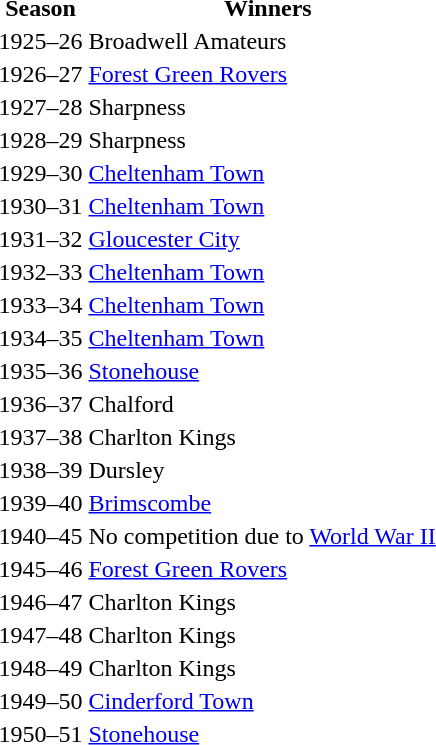<table>
<tr>
<th>Season</th>
<th>  Winners</th>
</tr>
<tr>
<td>1925–26</td>
<td>Broadwell Amateurs</td>
</tr>
<tr>
<td>1926–27</td>
<td><a href='#'>Forest Green Rovers</a></td>
</tr>
<tr>
<td>1927–28</td>
<td>Sharpness</td>
</tr>
<tr>
<td>1928–29</td>
<td>Sharpness</td>
</tr>
<tr>
<td>1929–30</td>
<td><a href='#'>Cheltenham Town</a></td>
</tr>
<tr>
<td>1930–31</td>
<td><a href='#'>Cheltenham Town</a></td>
</tr>
<tr>
<td>1931–32</td>
<td><a href='#'>Gloucester City</a></td>
</tr>
<tr>
<td>1932–33</td>
<td><a href='#'>Cheltenham Town</a></td>
</tr>
<tr>
<td>1933–34</td>
<td><a href='#'>Cheltenham Town</a></td>
</tr>
<tr>
<td>1934–35</td>
<td><a href='#'>Cheltenham Town</a></td>
</tr>
<tr>
<td>1935–36</td>
<td><a href='#'>Stonehouse</a></td>
</tr>
<tr>
<td>1936–37</td>
<td>Chalford</td>
</tr>
<tr>
<td>1937–38</td>
<td>Charlton Kings</td>
</tr>
<tr>
<td>1938–39</td>
<td>Dursley</td>
</tr>
<tr>
<td>1939–40</td>
<td><a href='#'>Brimscombe</a></td>
</tr>
<tr>
<td>1940–45</td>
<td>No competition due to <a href='#'>World War II</a></td>
</tr>
<tr>
<td>1945–46</td>
<td><a href='#'>Forest Green Rovers</a></td>
</tr>
<tr>
<td>1946–47</td>
<td>Charlton Kings</td>
</tr>
<tr>
<td>1947–48</td>
<td>Charlton Kings</td>
</tr>
<tr>
<td>1948–49</td>
<td>Charlton Kings</td>
</tr>
<tr>
<td>1949–50</td>
<td><a href='#'>Cinderford Town</a></td>
</tr>
<tr>
<td>1950–51</td>
<td><a href='#'>Stonehouse</a></td>
</tr>
</table>
